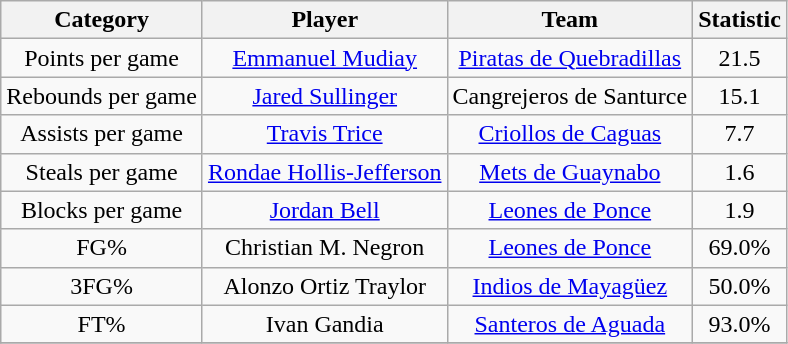<table class="wikitable" style="text-align:center">
<tr>
<th>Category</th>
<th>Player</th>
<th>Team</th>
<th>Statistic</th>
</tr>
<tr>
<td>Points per game</td>
<td> <a href='#'>Emmanuel Mudiay</a></td>
<td><a href='#'>Piratas de Quebradillas</a></td>
<td>21.5</td>
</tr>
<tr>
<td>Rebounds per game</td>
<td> <a href='#'>Jared Sullinger</a></td>
<td>Cangrejeros de Santurce</td>
<td>15.1</td>
</tr>
<tr>
<td>Assists per game</td>
<td> <a href='#'>Travis Trice</a></td>
<td><a href='#'>Criollos de Caguas</a></td>
<td>7.7</td>
</tr>
<tr>
<td>Steals per game</td>
<td> <a href='#'>Rondae Hollis-Jefferson</a></td>
<td><a href='#'>Mets de Guaynabo</a></td>
<td>1.6</td>
</tr>
<tr>
<td>Blocks per game</td>
<td> <a href='#'>Jordan Bell</a></td>
<td><a href='#'>Leones de Ponce</a></td>
<td>1.9</td>
</tr>
<tr>
<td>FG%</td>
<td> Christian M. Negron</td>
<td><a href='#'>Leones de Ponce</a></td>
<td>69.0%</td>
</tr>
<tr>
<td>3FG%</td>
<td> Alonzo Ortiz Traylor</td>
<td><a href='#'>Indios de Mayagüez</a></td>
<td>50.0%</td>
</tr>
<tr>
<td>FT%</td>
<td> Ivan Gandia</td>
<td><a href='#'>Santeros de Aguada</a></td>
<td>93.0%</td>
</tr>
<tr>
</tr>
</table>
